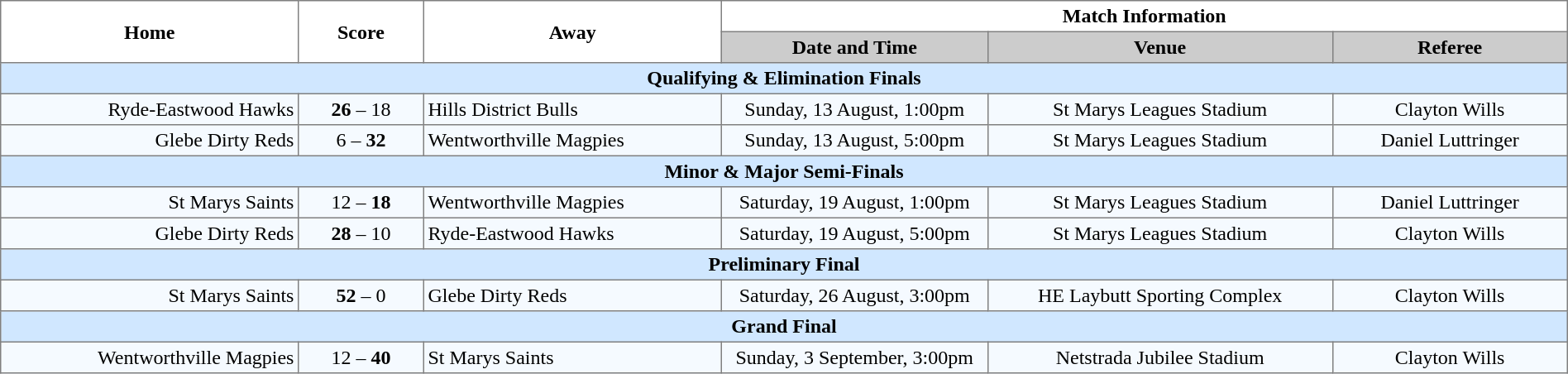<table width="100%" cellspacing="0" cellpadding="3" border="1" style="border-collapse:collapse;  text-align:center;">
<tr>
<th rowspan="2" width="19%">Home</th>
<th rowspan="2" width="8%">Score</th>
<th rowspan="2" width="19%">Away</th>
<th colspan="3">Match Information</th>
</tr>
<tr bgcolor="#CCCCCC">
<th width="17%">Date and Time</th>
<th width="22%">Venue</th>
<th width="50%">Referee</th>
</tr>
<tr style="background:#d0e7ff;">
<td colspan="6"><strong>Qualifying & Elimination Finals</strong></td>
</tr>
<tr style="text-align:center; background:#f5faff;">
<td align="right">Ryde-Eastwood Hawks </td>
<td><strong>26</strong> – 18</td>
<td align="left"> Hills District Bulls</td>
<td>Sunday, 13 August, 1:00pm</td>
<td>St Marys Leagues Stadium</td>
<td>Clayton Wills</td>
</tr>
<tr style="text-align:center; background:#f5faff;">
<td align="right">Glebe Dirty Reds </td>
<td>6 – <strong>32</strong></td>
<td align="left"> Wentworthville Magpies</td>
<td>Sunday, 13 August, 5:00pm</td>
<td>St Marys Leagues Stadium</td>
<td>Daniel Luttringer</td>
</tr>
<tr style="background:#d0e7ff;">
<td colspan="6"><strong>Minor & Major Semi-Finals</strong></td>
</tr>
<tr style="text-align:center; background:#f5faff;">
<td align="right">St Marys Saints </td>
<td>12 – <strong>18</strong></td>
<td align="left"> Wentworthville Magpies</td>
<td>Saturday, 19 August, 1:00pm</td>
<td>St Marys Leagues Stadium</td>
<td>Daniel Luttringer</td>
</tr>
<tr style="text-align:center; background:#f5faff;">
<td align="right">Glebe Dirty Reds </td>
<td><strong>28</strong> – 10</td>
<td align="left"> Ryde-Eastwood Hawks</td>
<td>Saturday, 19 August, 5:00pm</td>
<td>St Marys Leagues Stadium</td>
<td>Clayton Wills</td>
</tr>
<tr style="background:#d0e7ff;">
<td colspan="6"><strong>Preliminary Final</strong></td>
</tr>
<tr style="text-align:center; background:#f5faff;">
<td align="right">St Marys Saints </td>
<td><strong>52</strong> – 0</td>
<td align="left"> Glebe Dirty Reds</td>
<td>Saturday, 26 August, 3:00pm</td>
<td>HE Laybutt Sporting Complex</td>
<td>Clayton Wills</td>
</tr>
<tr style="background:#d0e7ff;">
<td colspan="6"><strong>Grand Final</strong></td>
</tr>
<tr style="text-align:center; background:#f5faff;">
<td align="right">Wentworthville Magpies </td>
<td>12 – <strong>40</strong></td>
<td align="left"> St Marys Saints</td>
<td>Sunday, 3 September, 3:00pm</td>
<td>Netstrada Jubilee Stadium</td>
<td>Clayton Wills</td>
</tr>
</table>
